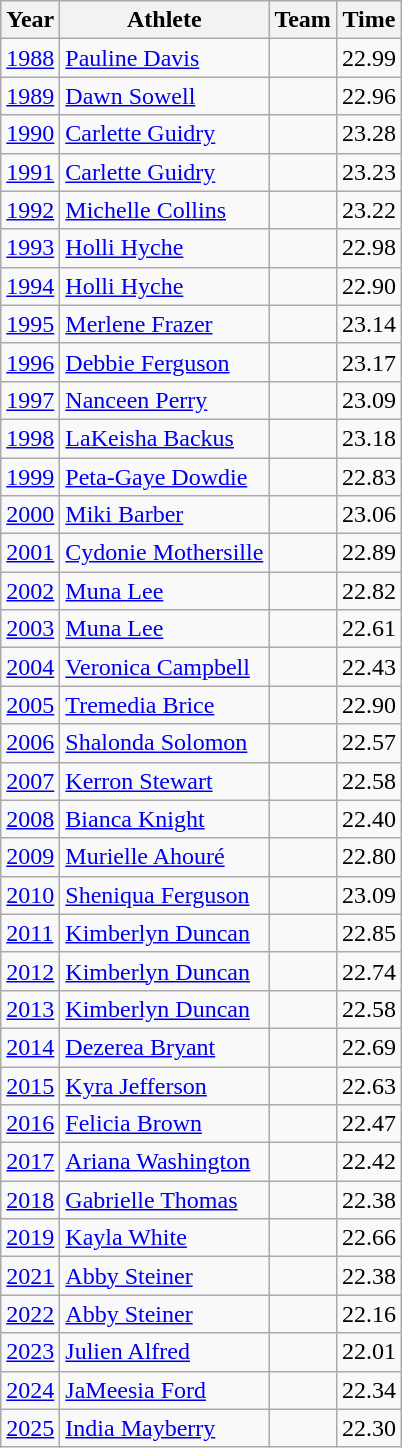<table class="wikitable sortable">
<tr>
<th>Year</th>
<th>Athlete</th>
<th>Team</th>
<th>Time</th>
</tr>
<tr>
<td><a href='#'>1988</a></td>
<td><a href='#'>Pauline Davis</a></td>
<td></td>
<td>22.99</td>
</tr>
<tr>
<td><a href='#'>1989</a></td>
<td><a href='#'>Dawn Sowell</a></td>
<td></td>
<td>22.96</td>
</tr>
<tr>
<td><a href='#'>1990</a></td>
<td><a href='#'>Carlette Guidry</a></td>
<td></td>
<td>23.28</td>
</tr>
<tr>
<td><a href='#'>1991</a></td>
<td><a href='#'>Carlette Guidry</a></td>
<td></td>
<td>23.23</td>
</tr>
<tr>
<td><a href='#'>1992</a></td>
<td><a href='#'>Michelle Collins</a></td>
<td></td>
<td>23.22</td>
</tr>
<tr>
<td><a href='#'>1993</a></td>
<td><a href='#'>Holli Hyche</a></td>
<td></td>
<td>22.98</td>
</tr>
<tr>
<td><a href='#'>1994</a></td>
<td><a href='#'>Holli Hyche</a></td>
<td></td>
<td>22.90</td>
</tr>
<tr>
<td><a href='#'>1995</a></td>
<td><a href='#'>Merlene Frazer</a></td>
<td></td>
<td>23.14</td>
</tr>
<tr>
<td><a href='#'>1996</a></td>
<td><a href='#'>Debbie Ferguson</a></td>
<td></td>
<td>23.17</td>
</tr>
<tr>
<td><a href='#'>1997</a></td>
<td><a href='#'>Nanceen Perry</a></td>
<td></td>
<td>23.09</td>
</tr>
<tr>
<td><a href='#'>1998</a></td>
<td><a href='#'>LaKeisha Backus</a></td>
<td></td>
<td>23.18</td>
</tr>
<tr>
<td><a href='#'>1999</a></td>
<td><a href='#'>Peta-Gaye Dowdie</a></td>
<td></td>
<td>22.83</td>
</tr>
<tr>
<td><a href='#'>2000</a></td>
<td><a href='#'>Miki Barber</a></td>
<td></td>
<td>23.06</td>
</tr>
<tr>
<td><a href='#'>2001</a></td>
<td><a href='#'>Cydonie Mothersille</a></td>
<td></td>
<td>22.89</td>
</tr>
<tr>
<td><a href='#'>2002</a></td>
<td><a href='#'>Muna Lee</a></td>
<td></td>
<td>22.82</td>
</tr>
<tr>
<td><a href='#'>2003</a></td>
<td><a href='#'>Muna Lee</a></td>
<td></td>
<td>22.61</td>
</tr>
<tr>
<td><a href='#'>2004</a></td>
<td><a href='#'>Veronica Campbell</a></td>
<td></td>
<td>22.43</td>
</tr>
<tr>
<td><a href='#'>2005</a></td>
<td><a href='#'>Tremedia Brice</a></td>
<td></td>
<td>22.90</td>
</tr>
<tr>
<td><a href='#'>2006</a></td>
<td><a href='#'>Shalonda Solomon</a></td>
<td></td>
<td>22.57</td>
</tr>
<tr>
<td><a href='#'>2007</a></td>
<td><a href='#'>Kerron Stewart</a></td>
<td></td>
<td>22.58</td>
</tr>
<tr>
<td><a href='#'>2008</a></td>
<td><a href='#'>Bianca Knight</a></td>
<td></td>
<td>22.40</td>
</tr>
<tr>
<td><a href='#'>2009</a></td>
<td><a href='#'>Murielle Ahouré</a></td>
<td></td>
<td>22.80</td>
</tr>
<tr>
<td><a href='#'>2010</a></td>
<td><a href='#'>Sheniqua Ferguson</a></td>
<td></td>
<td>23.09</td>
</tr>
<tr>
<td><a href='#'>2011</a></td>
<td><a href='#'>Kimberlyn Duncan</a></td>
<td></td>
<td>22.85</td>
</tr>
<tr>
<td><a href='#'>2012</a></td>
<td><a href='#'>Kimberlyn Duncan</a></td>
<td></td>
<td>22.74</td>
</tr>
<tr>
<td><a href='#'>2013</a></td>
<td><a href='#'>Kimberlyn Duncan</a></td>
<td></td>
<td>22.58</td>
</tr>
<tr>
<td><a href='#'>2014</a></td>
<td><a href='#'>Dezerea Bryant</a></td>
<td></td>
<td>22.69 </td>
</tr>
<tr>
<td><a href='#'>2015</a></td>
<td><a href='#'>Kyra Jefferson</a></td>
<td></td>
<td>22.63</td>
</tr>
<tr>
<td><a href='#'>2016</a></td>
<td><a href='#'>Felicia Brown</a></td>
<td></td>
<td>22.47</td>
</tr>
<tr>
<td><a href='#'>2017</a></td>
<td><a href='#'>Ariana Washington</a></td>
<td></td>
<td>22.42</td>
</tr>
<tr>
<td><a href='#'>2018</a></td>
<td><a href='#'>Gabrielle Thomas</a></td>
<td></td>
<td>22.38</td>
</tr>
<tr>
<td><a href='#'>2019</a></td>
<td><a href='#'>Kayla White</a></td>
<td></td>
<td>22.66</td>
</tr>
<tr>
<td><a href='#'>2021</a></td>
<td><a href='#'>Abby Steiner</a></td>
<td></td>
<td>22.38</td>
</tr>
<tr>
<td><a href='#'>2022</a></td>
<td><a href='#'>Abby Steiner</a></td>
<td></td>
<td>22.16</td>
</tr>
<tr>
<td><a href='#'>2023</a></td>
<td><a href='#'>Julien Alfred</a></td>
<td></td>
<td>22.01 </td>
</tr>
<tr>
<td><a href='#'>2024</a></td>
<td><a href='#'>JaMeesia Ford</a></td>
<td></td>
<td>22.34</td>
</tr>
<tr>
<td><a href='#'>2025</a></td>
<td><a href='#'>India Mayberry</a></td>
<td></td>
<td>22.30</td>
</tr>
</table>
